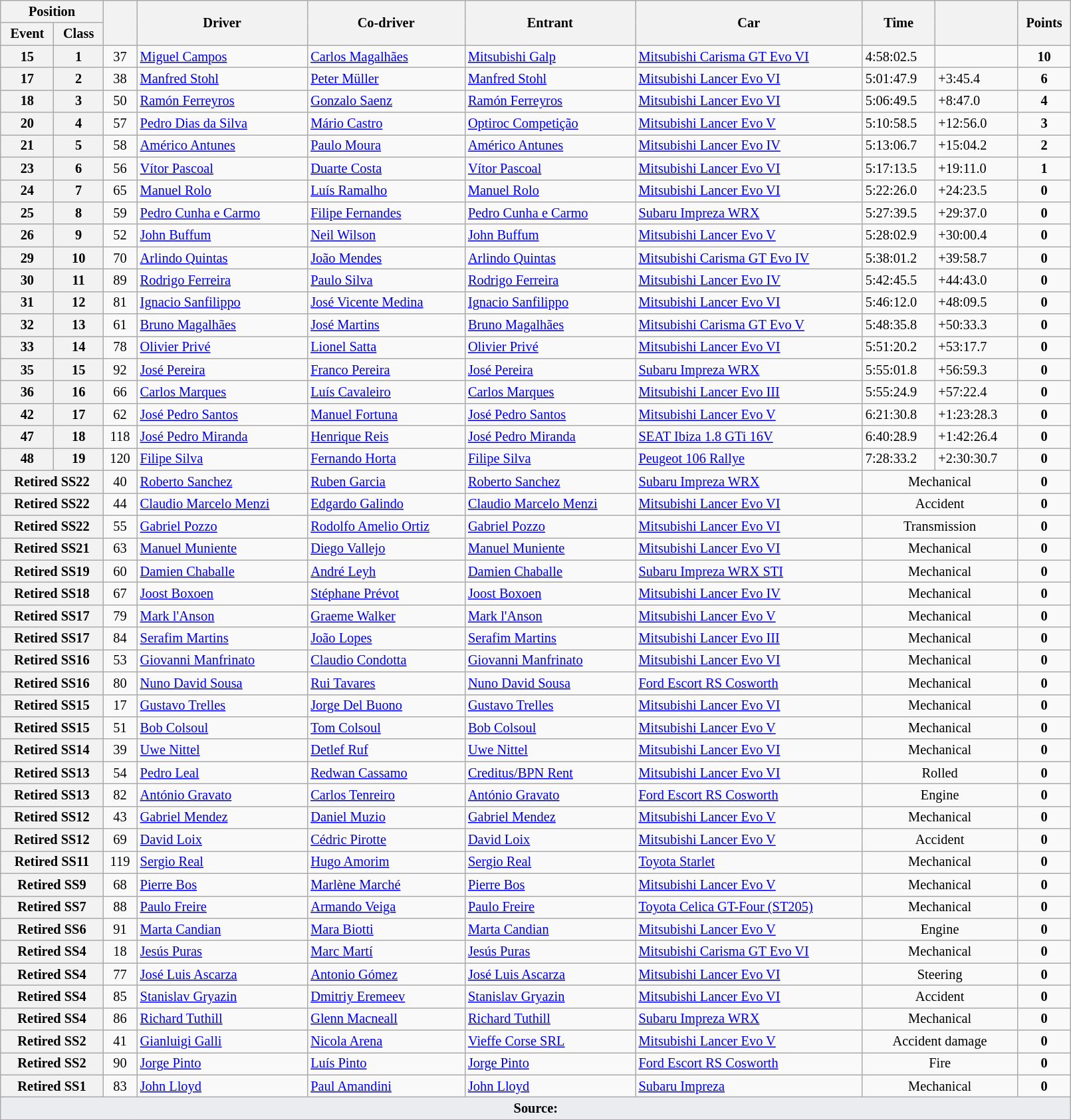<table class="wikitable" width=85% style="font-size: 85%;">
<tr>
<th colspan="2">Position</th>
<th rowspan="2"></th>
<th rowspan="2">Driver</th>
<th rowspan="2">Co-driver</th>
<th rowspan="2">Entrant</th>
<th rowspan="2">Car</th>
<th rowspan="2">Time</th>
<th rowspan="2"></th>
<th rowspan="2">Points</th>
</tr>
<tr>
<th>Event</th>
<th>Class</th>
</tr>
<tr>
<th>15</th>
<th>1</th>
<td align="center">37</td>
<td> <a href='#'>Miguel Campos</a></td>
<td> <a href='#'>Carlos Magalhães</a></td>
<td> <a href='#'>Mitsubishi Galp</a></td>
<td><a href='#'>Mitsubishi Carisma GT Evo VI</a></td>
<td>4:58:02.5</td>
<td></td>
<td align="center"><strong>10</strong></td>
</tr>
<tr>
<th>17</th>
<th>2</th>
<td align="center">38</td>
<td> <a href='#'>Manfred Stohl</a></td>
<td> <a href='#'>Peter Müller</a></td>
<td> <a href='#'>Manfred Stohl</a></td>
<td><a href='#'>Mitsubishi Lancer Evo VI</a></td>
<td>5:01:47.9</td>
<td>+3:45.4</td>
<td align="center"><strong>6</strong></td>
</tr>
<tr>
<th>18</th>
<th>3</th>
<td align="center">50</td>
<td> <a href='#'>Ramón Ferreyros</a></td>
<td> <a href='#'>Gonzalo Saenz</a></td>
<td> <a href='#'>Ramón Ferreyros</a></td>
<td><a href='#'>Mitsubishi Lancer Evo VI</a></td>
<td>5:06:49.5</td>
<td>+8:47.0</td>
<td align="center"><strong>4</strong></td>
</tr>
<tr>
<th>20</th>
<th>4</th>
<td align="center">57</td>
<td> <a href='#'>Pedro Dias da Silva</a></td>
<td> <a href='#'>Mário Castro</a></td>
<td> <a href='#'>Optiroc Competição</a></td>
<td><a href='#'>Mitsubishi Lancer Evo V</a></td>
<td>5:10:58.5</td>
<td>+12:56.0</td>
<td align="center"><strong>3</strong></td>
</tr>
<tr>
<th>21</th>
<th>5</th>
<td align="center">58</td>
<td> <a href='#'>Américo Antunes</a></td>
<td> <a href='#'>Paulo Moura</a></td>
<td> <a href='#'>Américo Antunes</a></td>
<td><a href='#'>Mitsubishi Lancer Evo IV</a></td>
<td>5:13:06.7</td>
<td>+15:04.2</td>
<td align="center"><strong>2</strong></td>
</tr>
<tr>
<th>23</th>
<th>6</th>
<td align="center">56</td>
<td> <a href='#'>Vítor Pascoal</a></td>
<td> <a href='#'>Duarte Costa</a></td>
<td> <a href='#'>Vítor Pascoal</a></td>
<td><a href='#'>Mitsubishi Lancer Evo VI</a></td>
<td>5:17:13.5</td>
<td>+19:11.0</td>
<td align="center"><strong>1</strong></td>
</tr>
<tr>
<th>24</th>
<th>7</th>
<td align="center">65</td>
<td> <a href='#'>Manuel Rolo</a></td>
<td> <a href='#'>Luís Ramalho</a></td>
<td> <a href='#'>Manuel Rolo</a></td>
<td><a href='#'>Mitsubishi Lancer Evo VI</a></td>
<td>5:22:26.0</td>
<td>+24:23.5</td>
<td align="center"><strong>0</strong></td>
</tr>
<tr>
<th>25</th>
<th>8</th>
<td align="center">59</td>
<td> <a href='#'>Pedro Cunha e Carmo</a></td>
<td> <a href='#'>Filipe Fernandes</a></td>
<td> <a href='#'>Pedro Cunha e Carmo</a></td>
<td><a href='#'>Subaru Impreza WRX</a></td>
<td>5:27:39.5</td>
<td>+29:37.0</td>
<td align="center"><strong>0</strong></td>
</tr>
<tr>
<th>26</th>
<th>9</th>
<td align="center">52</td>
<td> <a href='#'>John Buffum</a></td>
<td> <a href='#'>Neil Wilson</a></td>
<td> <a href='#'>John Buffum</a></td>
<td><a href='#'>Mitsubishi Lancer Evo V</a></td>
<td>5:28:02.9</td>
<td>+30:00.4</td>
<td align="center"><strong>0</strong></td>
</tr>
<tr>
<th>29</th>
<th>10</th>
<td align="center">70</td>
<td> <a href='#'>Arlindo Quintas</a></td>
<td> <a href='#'>João Mendes</a></td>
<td> <a href='#'>Arlindo Quintas</a></td>
<td><a href='#'>Mitsubishi Carisma GT Evo IV</a></td>
<td>5:38:01.2</td>
<td>+39:58.7</td>
<td align="center"><strong>0</strong></td>
</tr>
<tr>
<th>30</th>
<th>11</th>
<td align="center">89</td>
<td> <a href='#'>Rodrigo Ferreira</a></td>
<td> <a href='#'>Paulo Silva</a></td>
<td> <a href='#'>Rodrigo Ferreira</a></td>
<td><a href='#'>Mitsubishi Lancer Evo IV</a></td>
<td>5:42:45.5</td>
<td>+44:43.0</td>
<td align="center"><strong>0</strong></td>
</tr>
<tr>
<th>31</th>
<th>12</th>
<td align="center">81</td>
<td> <a href='#'>Ignacio Sanfilippo</a></td>
<td> <a href='#'>José Vicente Medina</a></td>
<td> <a href='#'>Ignacio Sanfilippo</a></td>
<td><a href='#'>Mitsubishi Lancer Evo VI</a></td>
<td>5:46:12.0</td>
<td>+48:09.5</td>
<td align="center"><strong>0</strong></td>
</tr>
<tr>
<th>32</th>
<th>13</th>
<td align="center">61</td>
<td> <a href='#'>Bruno Magalhães</a></td>
<td> <a href='#'>José Martins</a></td>
<td> <a href='#'>Bruno Magalhães</a></td>
<td><a href='#'>Mitsubishi Carisma GT Evo V</a></td>
<td>5:48:35.8</td>
<td>+50:33.3</td>
<td align="center"><strong>0</strong></td>
</tr>
<tr>
<th>33</th>
<th>14</th>
<td align="center">78</td>
<td> <a href='#'>Olivier Privé</a></td>
<td> <a href='#'>Lionel Satta</a></td>
<td> <a href='#'>Olivier Privé</a></td>
<td><a href='#'>Mitsubishi Lancer Evo VI</a></td>
<td>5:51:20.2</td>
<td>+53:17.7</td>
<td align="center"><strong>0</strong></td>
</tr>
<tr>
<th>35</th>
<th>15</th>
<td align="center">92</td>
<td> <a href='#'>José Pereira</a></td>
<td> <a href='#'>Franco Pereira</a></td>
<td> <a href='#'>José Pereira</a></td>
<td><a href='#'>Subaru Impreza WRX</a></td>
<td>5:55:01.8</td>
<td>+56:59.3</td>
<td align="center"><strong>0</strong></td>
</tr>
<tr>
<th>36</th>
<th>16</th>
<td align="center">66</td>
<td> <a href='#'>Carlos Marques</a></td>
<td> <a href='#'>Luís Cavaleiro</a></td>
<td> <a href='#'>Carlos Marques</a></td>
<td><a href='#'>Mitsubishi Lancer Evo III</a></td>
<td>5:55:24.9</td>
<td>+57:22.4</td>
<td align="center"><strong>0</strong></td>
</tr>
<tr>
<th>42</th>
<th>17</th>
<td align="center">62</td>
<td> <a href='#'>José Pedro Santos</a></td>
<td> <a href='#'>Manuel Fortuna</a></td>
<td> <a href='#'>José Pedro Santos</a></td>
<td><a href='#'>Mitsubishi Lancer Evo V</a></td>
<td>6:21:30.8</td>
<td>+1:23:28.3</td>
<td align="center"><strong>0</strong></td>
</tr>
<tr>
<th>47</th>
<th>18</th>
<td align="center">118</td>
<td> <a href='#'>José Pedro Miranda</a></td>
<td> <a href='#'>Henrique Reis</a></td>
<td> <a href='#'>José Pedro Miranda</a></td>
<td><a href='#'>SEAT Ibiza 1.8 GTi 16V</a></td>
<td>6:40:28.9</td>
<td>+1:42:26.4</td>
<td align="center"><strong>0</strong></td>
</tr>
<tr>
<th>48</th>
<th>19</th>
<td align="center">120</td>
<td> <a href='#'>Filipe Silva</a></td>
<td> <a href='#'>Fernando Horta</a></td>
<td> <a href='#'>Filipe Silva</a></td>
<td><a href='#'>Peugeot 106 Rallye</a></td>
<td>7:28:33.2</td>
<td>+2:30:30.7</td>
<td align="center"><strong>0</strong></td>
</tr>
<tr>
<th colspan="2">Retired SS22</th>
<td align="center">40</td>
<td> <a href='#'>Roberto Sanchez</a></td>
<td> <a href='#'>Ruben Garcia</a></td>
<td> <a href='#'>Roberto Sanchez</a></td>
<td><a href='#'>Subaru Impreza WRX</a></td>
<td align="center" colspan="2">Mechanical</td>
<td align="center"><strong>0</strong></td>
</tr>
<tr>
<th colspan="2">Retired SS22</th>
<td align="center">44</td>
<td> <a href='#'>Claudio Marcelo Menzi</a></td>
<td> <a href='#'>Edgardo Galindo</a></td>
<td> <a href='#'>Claudio Marcelo Menzi</a></td>
<td><a href='#'>Mitsubishi Lancer Evo VI</a></td>
<td align="center" colspan="2">Accident</td>
<td align="center"><strong>0</strong></td>
</tr>
<tr>
<th colspan="2">Retired SS22</th>
<td align="center">55</td>
<td> <a href='#'>Gabriel Pozzo</a></td>
<td> <a href='#'>Rodolfo Amelio Ortiz</a></td>
<td> <a href='#'>Gabriel Pozzo</a></td>
<td><a href='#'>Mitsubishi Lancer Evo VI</a></td>
<td align="center" colspan="2">Transmission</td>
<td align="center"><strong>0</strong></td>
</tr>
<tr>
<th colspan="2">Retired SS21</th>
<td align="center">63</td>
<td> <a href='#'>Manuel Muniente</a></td>
<td> <a href='#'>Diego Vallejo</a></td>
<td> <a href='#'>Manuel Muniente</a></td>
<td><a href='#'>Mitsubishi Lancer Evo VI</a></td>
<td align="center" colspan="2">Mechanical</td>
<td align="center"><strong>0</strong></td>
</tr>
<tr>
<th colspan="2">Retired SS19</th>
<td align="center">60</td>
<td> <a href='#'>Damien Chaballe</a></td>
<td> <a href='#'>André Leyh</a></td>
<td> <a href='#'>Damien Chaballe</a></td>
<td><a href='#'>Subaru Impreza WRX STI</a></td>
<td align="center" colspan="2">Mechanical</td>
<td align="center"><strong>0</strong></td>
</tr>
<tr>
<th colspan="2">Retired SS18</th>
<td align="center">67</td>
<td> <a href='#'>Joost Boxoen</a></td>
<td> <a href='#'>Stéphane Prévot</a></td>
<td> <a href='#'>Joost Boxoen</a></td>
<td><a href='#'>Mitsubishi Lancer Evo IV</a></td>
<td align="center" colspan="2">Mechanical</td>
<td align="center"><strong>0</strong></td>
</tr>
<tr>
<th colspan="2">Retired SS17</th>
<td align="center">79</td>
<td> <a href='#'>Mark l'Anson</a></td>
<td> <a href='#'>Graeme Walker</a></td>
<td> <a href='#'>Mark l'Anson</a></td>
<td><a href='#'>Mitsubishi Lancer Evo V</a></td>
<td align="center" colspan="2">Mechanical</td>
<td align="center"><strong>0</strong></td>
</tr>
<tr>
<th colspan="2">Retired SS17</th>
<td align="center">84</td>
<td> <a href='#'>Serafim Martins</a></td>
<td> <a href='#'>João Lopes</a></td>
<td> <a href='#'>Serafim Martins</a></td>
<td><a href='#'>Mitsubishi Lancer Evo III</a></td>
<td align="center" colspan="2">Mechanical</td>
<td align="center"><strong>0</strong></td>
</tr>
<tr>
<th colspan="2">Retired SS16</th>
<td align="center">53</td>
<td> <a href='#'>Giovanni Manfrinato</a></td>
<td> <a href='#'>Claudio Condotta</a></td>
<td> <a href='#'>Giovanni Manfrinato</a></td>
<td><a href='#'>Mitsubishi Lancer Evo VI</a></td>
<td align="center" colspan="2">Mechanical</td>
<td align="center"><strong>0</strong></td>
</tr>
<tr>
<th colspan="2">Retired SS16</th>
<td align="center">80</td>
<td> <a href='#'>Nuno David Sousa</a></td>
<td> <a href='#'>Rui Tavares</a></td>
<td> <a href='#'>Nuno David Sousa</a></td>
<td><a href='#'>Ford Escort RS Cosworth</a></td>
<td align="center" colspan="2">Mechanical</td>
<td align="center"><strong>0</strong></td>
</tr>
<tr>
<th colspan="2">Retired SS15</th>
<td align="center">17</td>
<td> <a href='#'>Gustavo Trelles</a></td>
<td> <a href='#'>Jorge Del Buono</a></td>
<td> <a href='#'>Gustavo Trelles</a></td>
<td><a href='#'>Mitsubishi Lancer Evo VI</a></td>
<td align="center" colspan="2">Mechanical</td>
<td align="center"><strong>0</strong></td>
</tr>
<tr>
<th colspan="2">Retired SS15</th>
<td align="center">51</td>
<td> <a href='#'>Bob Colsoul</a></td>
<td> <a href='#'>Tom Colsoul</a></td>
<td> <a href='#'>Bob Colsoul</a></td>
<td><a href='#'>Mitsubishi Lancer Evo V</a></td>
<td align="center" colspan="2">Mechanical</td>
<td align="center"><strong>0</strong></td>
</tr>
<tr>
<th colspan="2">Retired SS14</th>
<td align="center">39</td>
<td> <a href='#'>Uwe Nittel</a></td>
<td> <a href='#'>Detlef Ruf</a></td>
<td> <a href='#'>Uwe Nittel</a></td>
<td><a href='#'>Mitsubishi Lancer Evo VI</a></td>
<td align="center" colspan="2">Mechanical</td>
<td align="center"><strong>0</strong></td>
</tr>
<tr>
<th colspan="2">Retired SS13</th>
<td align="center">54</td>
<td> <a href='#'>Pedro Leal</a></td>
<td> <a href='#'>Redwan Cassamo</a></td>
<td> <a href='#'>Creditus/BPN Rent</a></td>
<td><a href='#'>Mitsubishi Lancer Evo VI</a></td>
<td align="center" colspan="2">Rolled</td>
<td align="center"><strong>0</strong></td>
</tr>
<tr>
<th colspan="2">Retired SS13</th>
<td align="center">82</td>
<td> <a href='#'>António Gravato</a></td>
<td> <a href='#'>Carlos Tenreiro</a></td>
<td> <a href='#'>António Gravato</a></td>
<td><a href='#'>Ford Escort RS Cosworth</a></td>
<td align="center" colspan="2">Engine</td>
<td align="center"><strong>0</strong></td>
</tr>
<tr>
<th colspan="2">Retired SS12</th>
<td align="center">43</td>
<td> <a href='#'>Gabriel Mendez</a></td>
<td> <a href='#'>Daniel Muzio</a></td>
<td> <a href='#'>Gabriel Mendez</a></td>
<td><a href='#'>Mitsubishi Lancer Evo V</a></td>
<td align="center" colspan="2">Mechanical</td>
<td align="center"><strong>0</strong></td>
</tr>
<tr>
<th colspan="2">Retired SS12</th>
<td align="center">69</td>
<td> <a href='#'>David Loix</a></td>
<td> <a href='#'>Cédric Pirotte</a></td>
<td> <a href='#'>David Loix</a></td>
<td><a href='#'>Mitsubishi Lancer Evo V</a></td>
<td align="center" colspan="2">Accident</td>
<td align="center"><strong>0</strong></td>
</tr>
<tr>
<th colspan="2">Retired SS11</th>
<td align="center">119</td>
<td> <a href='#'>Sergio Real</a></td>
<td> <a href='#'>Hugo Amorim</a></td>
<td> <a href='#'>Sergio Real</a></td>
<td><a href='#'>Toyota Starlet</a></td>
<td align="center" colspan="2">Mechanical</td>
<td align="center"><strong>0</strong></td>
</tr>
<tr>
<th colspan="2">Retired SS9</th>
<td align="center">68</td>
<td> <a href='#'>Pierre Bos</a></td>
<td> <a href='#'>Marlène Marché</a></td>
<td> <a href='#'>Pierre Bos</a></td>
<td><a href='#'>Mitsubishi Lancer Evo V</a></td>
<td align="center" colspan="2">Mechanical</td>
<td align="center"><strong>0</strong></td>
</tr>
<tr>
<th colspan="2">Retired SS7</th>
<td align="center">88</td>
<td> <a href='#'>Paulo Freire</a></td>
<td> <a href='#'>Armando Veiga</a></td>
<td> <a href='#'>Paulo Freire</a></td>
<td><a href='#'>Toyota Celica GT-Four (ST205)</a></td>
<td align="center" colspan="2">Mechanical</td>
<td align="center"><strong>0</strong></td>
</tr>
<tr>
<th colspan="2">Retired SS6</th>
<td align="center">91</td>
<td> <a href='#'>Marta Candian</a></td>
<td> <a href='#'>Mara Biotti</a></td>
<td> <a href='#'>Marta Candian</a></td>
<td><a href='#'>Mitsubishi Lancer Evo V</a></td>
<td align="center" colspan="2">Engine</td>
<td align="center"><strong>0</strong></td>
</tr>
<tr>
<th colspan="2">Retired SS4</th>
<td align="center">18</td>
<td> <a href='#'>Jesús Puras</a></td>
<td> <a href='#'>Marc Martí</a></td>
<td> <a href='#'>Jesús Puras</a></td>
<td><a href='#'>Mitsubishi Carisma GT Evo VI</a></td>
<td align="center" colspan="2">Mechanical</td>
<td align="center"><strong>0</strong></td>
</tr>
<tr>
<th colspan="2">Retired SS4</th>
<td align="center">77</td>
<td> <a href='#'>José Luis Ascarza</a></td>
<td> <a href='#'>Antonio Gómez</a></td>
<td> <a href='#'>José Luis Ascarza</a></td>
<td><a href='#'>Mitsubishi Lancer Evo VI</a></td>
<td align="center" colspan="2">Steering</td>
<td align="center"><strong>0</strong></td>
</tr>
<tr>
<th colspan="2">Retired SS4</th>
<td align="center">85</td>
<td> <a href='#'>Stanislav Gryazin</a></td>
<td> <a href='#'>Dmitriy Eremeev</a></td>
<td> <a href='#'>Stanislav Gryazin</a></td>
<td><a href='#'>Mitsubishi Lancer Evo VI</a></td>
<td align="center" colspan="2">Accident</td>
<td align="center"><strong>0</strong></td>
</tr>
<tr>
<th colspan="2">Retired SS4</th>
<td align="center">86</td>
<td> <a href='#'>Richard Tuthill</a></td>
<td> <a href='#'>Glenn Macneall</a></td>
<td> <a href='#'>Richard Tuthill</a></td>
<td><a href='#'>Subaru Impreza WRX</a></td>
<td align="center" colspan="2">Mechanical</td>
<td align="center"><strong>0</strong></td>
</tr>
<tr>
<th colspan="2">Retired SS2</th>
<td align="center">41</td>
<td> <a href='#'>Gianluigi Galli</a></td>
<td> <a href='#'>Nicola Arena</a></td>
<td> <a href='#'>Vieffe Corse SRL</a></td>
<td><a href='#'>Mitsubishi Lancer Evo V</a></td>
<td align="center" colspan="2">Accident damage</td>
<td align="center"><strong>0</strong></td>
</tr>
<tr>
<th colspan="2">Retired SS2</th>
<td align="center">90</td>
<td> <a href='#'>Jorge Pinto</a></td>
<td> <a href='#'>Luís Pinto</a></td>
<td> <a href='#'>Jorge Pinto</a></td>
<td><a href='#'>Ford Escort RS Cosworth</a></td>
<td align="center" colspan="2">Fire</td>
<td align="center"><strong>0</strong></td>
</tr>
<tr>
<th colspan="2">Retired SS1</th>
<td align="center">83</td>
<td> <a href='#'>John Lloyd</a></td>
<td> <a href='#'>Paul Amandini</a></td>
<td> <a href='#'>John Lloyd</a></td>
<td><a href='#'>Subaru Impreza</a></td>
<td align="center" colspan="2">Mechanical</td>
<td align="center"><strong>0</strong></td>
</tr>
<tr>
<td style="background-color:#EAECF0; text-align:center" colspan="10"><strong>Source:</strong></td>
</tr>
<tr>
</tr>
</table>
